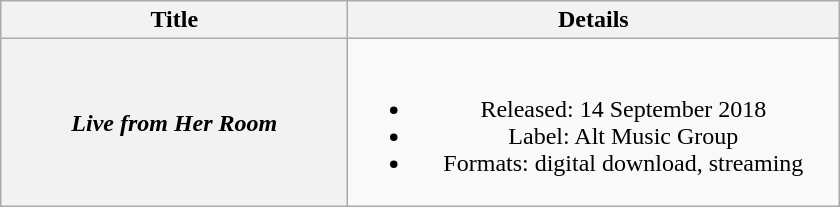<table class="wikitable plainrowheaders" style="text-align:center;" border="1">
<tr>
<th scope="col" style="width:14em;">Title</th>
<th scope="col" style="width:20em;">Details</th>
</tr>
<tr>
<th scope="row"><em>Live from Her Room</em></th>
<td><br><ul><li>Released: 14 September 2018</li><li>Label: Alt Music Group</li><li>Formats: digital download, streaming</li></ul></td>
</tr>
</table>
